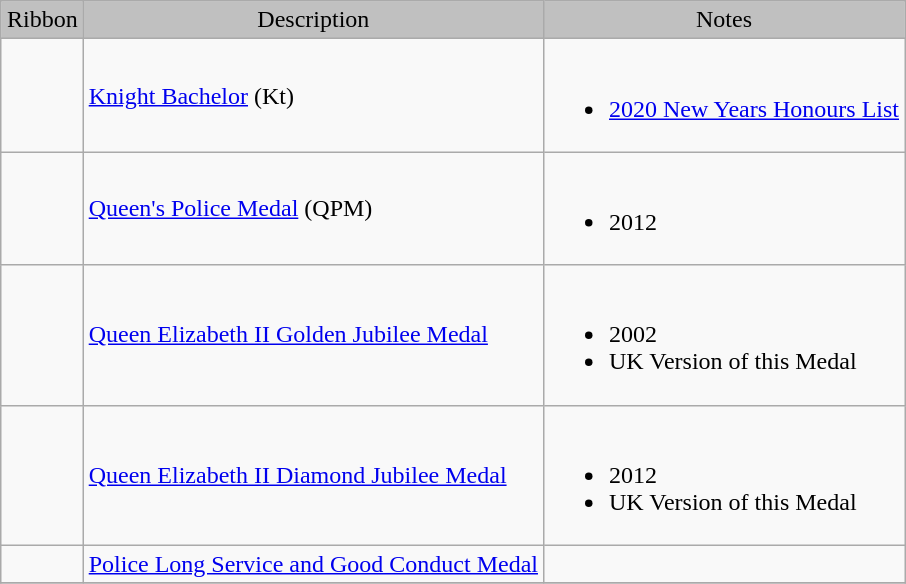<table class="wikitable" style="margin:1em auto;">
<tr style="background:silver;" align="center">
<td>Ribbon</td>
<td>Description</td>
<td>Notes</td>
</tr>
<tr>
<td></td>
<td><a href='#'>Knight Bachelor</a> (Kt)</td>
<td><br><ul><li><a href='#'>2020 New Years Honours List</a></li></ul></td>
</tr>
<tr>
<td></td>
<td><a href='#'>Queen's Police Medal</a> (QPM)</td>
<td><br><ul><li>2012</li></ul></td>
</tr>
<tr>
<td></td>
<td><a href='#'>Queen Elizabeth II Golden Jubilee Medal</a></td>
<td><br><ul><li>2002</li><li>UK Version of this Medal</li></ul></td>
</tr>
<tr>
<td></td>
<td><a href='#'>Queen Elizabeth II Diamond Jubilee Medal</a></td>
<td><br><ul><li>2012</li><li>UK Version of this Medal</li></ul></td>
</tr>
<tr>
<td></td>
<td><a href='#'>Police Long Service and Good Conduct Medal</a></td>
<td></td>
</tr>
<tr>
</tr>
</table>
